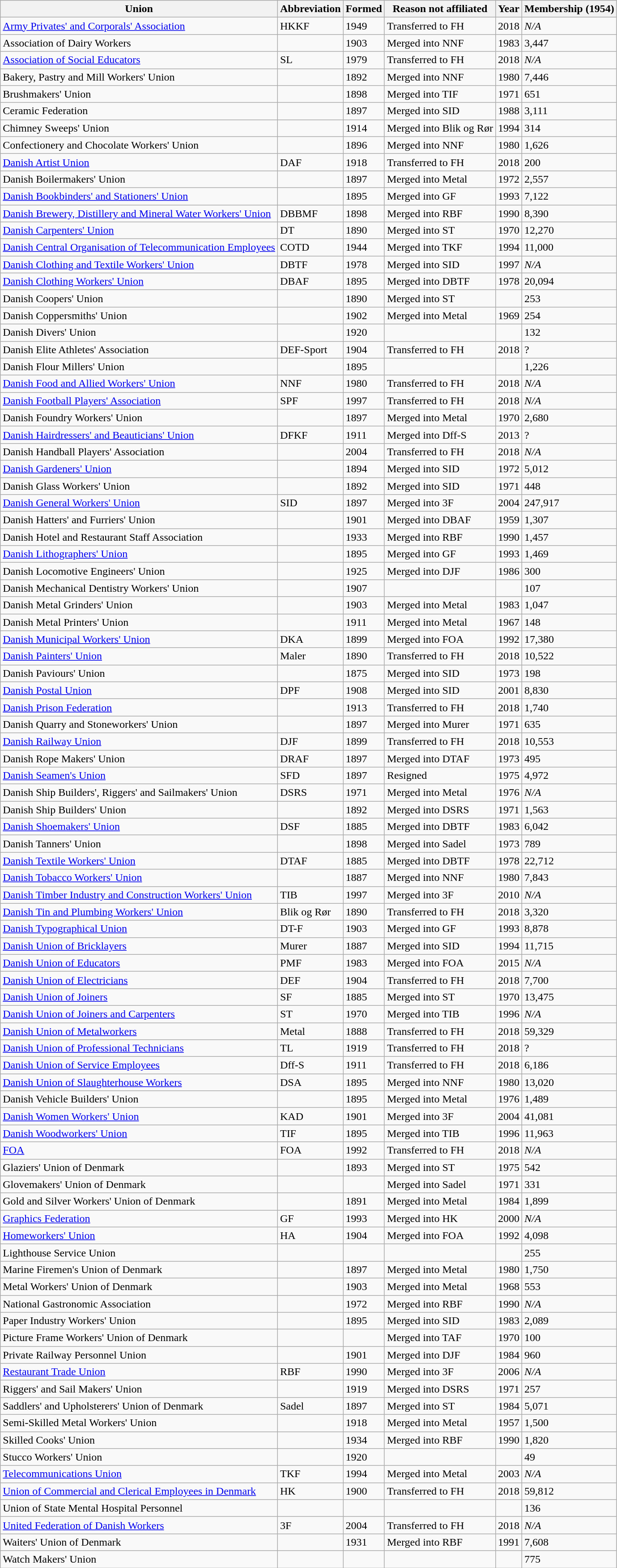<table class="wikitable sortable">
<tr>
<th>Union</th>
<th>Abbreviation</th>
<th>Formed</th>
<th>Reason not affiliated</th>
<th>Year</th>
<th>Membership (1954)</th>
</tr>
<tr>
<td><a href='#'>Army Privates' and Corporals' Association</a></td>
<td>HKKF</td>
<td>1949</td>
<td>Transferred to FH</td>
<td>2018</td>
<td><em>N/A</em></td>
</tr>
<tr>
<td>Association of Dairy Workers</td>
<td></td>
<td>1903</td>
<td>Merged into NNF</td>
<td>1983</td>
<td>3,447</td>
</tr>
<tr>
<td><a href='#'>Association of Social Educators</a></td>
<td>SL</td>
<td>1979</td>
<td>Transferred to FH</td>
<td>2018</td>
<td><em>N/A</em></td>
</tr>
<tr>
<td>Bakery, Pastry and Mill Workers' Union</td>
<td></td>
<td>1892</td>
<td>Merged into NNF</td>
<td>1980</td>
<td>7,446</td>
</tr>
<tr>
<td>Brushmakers' Union</td>
<td></td>
<td>1898</td>
<td>Merged into TIF</td>
<td>1971</td>
<td>651</td>
</tr>
<tr>
<td>Ceramic Federation</td>
<td></td>
<td>1897</td>
<td>Merged into SID</td>
<td>1988</td>
<td>3,111</td>
</tr>
<tr>
<td>Chimney Sweeps' Union</td>
<td></td>
<td>1914</td>
<td>Merged into Blik og Rør</td>
<td>1994</td>
<td>314</td>
</tr>
<tr>
<td>Confectionery and Chocolate Workers' Union</td>
<td></td>
<td>1896</td>
<td>Merged into NNF</td>
<td>1980</td>
<td>1,626</td>
</tr>
<tr>
<td><a href='#'>Danish Artist Union</a></td>
<td>DAF</td>
<td>1918</td>
<td>Transferred to FH</td>
<td>2018</td>
<td>200</td>
</tr>
<tr>
<td>Danish Boilermakers' Union</td>
<td></td>
<td>1897</td>
<td>Merged into Metal</td>
<td>1972</td>
<td>2,557</td>
</tr>
<tr>
<td><a href='#'>Danish Bookbinders' and Stationers' Union</a></td>
<td></td>
<td>1895</td>
<td>Merged into GF</td>
<td>1993</td>
<td>7,122</td>
</tr>
<tr>
<td><a href='#'>Danish Brewery, Distillery and Mineral Water Workers' Union</a></td>
<td>DBBMF</td>
<td>1898</td>
<td>Merged into RBF</td>
<td>1990</td>
<td>8,390</td>
</tr>
<tr>
<td><a href='#'>Danish Carpenters' Union</a></td>
<td>DT</td>
<td>1890</td>
<td>Merged into ST</td>
<td>1970</td>
<td>12,270</td>
</tr>
<tr>
<td><a href='#'>Danish Central Organisation of Telecommunication Employees</a></td>
<td>COTD</td>
<td>1944</td>
<td>Merged into TKF</td>
<td>1994</td>
<td>11,000</td>
</tr>
<tr>
<td><a href='#'>Danish Clothing and Textile Workers' Union</a></td>
<td>DBTF</td>
<td>1978</td>
<td>Merged into SID</td>
<td>1997</td>
<td><em>N/A</em></td>
</tr>
<tr>
<td><a href='#'>Danish Clothing Workers' Union</a></td>
<td>DBAF</td>
<td>1895</td>
<td>Merged into DBTF</td>
<td>1978</td>
<td>20,094</td>
</tr>
<tr>
<td>Danish Coopers' Union</td>
<td></td>
<td>1890</td>
<td>Merged into ST</td>
<td></td>
<td>253</td>
</tr>
<tr>
<td>Danish Coppersmiths' Union</td>
<td></td>
<td>1902</td>
<td>Merged into Metal</td>
<td>1969</td>
<td>254</td>
</tr>
<tr>
<td>Danish Divers' Union</td>
<td></td>
<td>1920</td>
<td></td>
<td></td>
<td>132</td>
</tr>
<tr>
<td>Danish Elite Athletes' Association</td>
<td>DEF-Sport</td>
<td>1904</td>
<td>Transferred to FH</td>
<td>2018</td>
<td>?</td>
</tr>
<tr>
<td>Danish Flour Millers' Union</td>
<td></td>
<td>1895</td>
<td></td>
<td></td>
<td>1,226</td>
</tr>
<tr>
<td><a href='#'>Danish Food and Allied Workers' Union</a></td>
<td>NNF</td>
<td>1980</td>
<td>Transferred to FH</td>
<td>2018</td>
<td><em>N/A</em></td>
</tr>
<tr>
<td><a href='#'>Danish Football Players' Association </a></td>
<td>SPF</td>
<td>1997</td>
<td>Transferred to FH</td>
<td>2018</td>
<td><em>N/A</em></td>
</tr>
<tr>
<td>Danish Foundry Workers' Union</td>
<td></td>
<td>1897</td>
<td>Merged into Metal</td>
<td>1970</td>
<td>2,680</td>
</tr>
<tr>
<td><a href='#'>Danish Hairdressers' and Beauticians' Union</a></td>
<td>DFKF</td>
<td>1911</td>
<td>Merged into Dff-S</td>
<td>2013</td>
<td>?</td>
</tr>
<tr>
<td>Danish Handball Players' Association</td>
<td></td>
<td>2004</td>
<td>Transferred to FH</td>
<td>2018</td>
<td><em>N/A</em></td>
</tr>
<tr>
<td><a href='#'>Danish Gardeners' Union</a></td>
<td></td>
<td>1894</td>
<td>Merged into SID</td>
<td>1972</td>
<td>5,012</td>
</tr>
<tr>
<td>Danish Glass Workers' Union</td>
<td></td>
<td>1892</td>
<td>Merged into SID</td>
<td>1971</td>
<td>448</td>
</tr>
<tr>
<td><a href='#'>Danish General Workers' Union</a></td>
<td>SID</td>
<td>1897</td>
<td>Merged into 3F</td>
<td>2004</td>
<td>247,917</td>
</tr>
<tr>
<td>Danish Hatters' and Furriers' Union</td>
<td></td>
<td>1901</td>
<td>Merged into DBAF</td>
<td>1959</td>
<td>1,307</td>
</tr>
<tr>
<td>Danish Hotel and Restaurant Staff Association</td>
<td></td>
<td>1933</td>
<td>Merged into RBF</td>
<td>1990</td>
<td>1,457</td>
</tr>
<tr>
<td><a href='#'>Danish Lithographers' Union</a></td>
<td></td>
<td>1895</td>
<td>Merged into GF</td>
<td>1993</td>
<td>1,469</td>
</tr>
<tr>
<td>Danish Locomotive Engineers' Union</td>
<td></td>
<td>1925</td>
<td>Merged into DJF</td>
<td>1986</td>
<td>300</td>
</tr>
<tr>
<td>Danish Mechanical Dentistry Workers' Union</td>
<td></td>
<td>1907</td>
<td></td>
<td></td>
<td>107</td>
</tr>
<tr>
<td>Danish Metal Grinders' Union</td>
<td></td>
<td>1903</td>
<td>Merged into Metal</td>
<td>1983</td>
<td>1,047</td>
</tr>
<tr>
<td>Danish Metal Printers' Union</td>
<td></td>
<td>1911</td>
<td>Merged into Metal</td>
<td>1967</td>
<td>148</td>
</tr>
<tr>
<td><a href='#'>Danish Municipal Workers' Union</a></td>
<td>DKA</td>
<td>1899</td>
<td>Merged into FOA</td>
<td>1992</td>
<td>17,380</td>
</tr>
<tr>
<td><a href='#'>Danish Painters' Union</a></td>
<td>Maler</td>
<td>1890</td>
<td>Transferred to FH</td>
<td>2018</td>
<td>10,522</td>
</tr>
<tr>
<td>Danish Paviours' Union</td>
<td></td>
<td>1875</td>
<td>Merged into SID</td>
<td>1973</td>
<td>198</td>
</tr>
<tr>
<td><a href='#'>Danish Postal Union</a></td>
<td>DPF</td>
<td>1908</td>
<td>Merged into SID</td>
<td>2001</td>
<td>8,830</td>
</tr>
<tr>
<td><a href='#'>Danish Prison Federation</a></td>
<td></td>
<td>1913</td>
<td>Transferred to FH</td>
<td>2018</td>
<td>1,740</td>
</tr>
<tr>
<td>Danish Quarry and Stoneworkers' Union</td>
<td></td>
<td>1897</td>
<td>Merged into Murer</td>
<td>1971</td>
<td>635</td>
</tr>
<tr>
<td><a href='#'>Danish Railway Union</a></td>
<td>DJF</td>
<td>1899</td>
<td>Transferred to FH</td>
<td>2018</td>
<td>10,553</td>
</tr>
<tr>
<td>Danish Rope Makers' Union</td>
<td>DRAF</td>
<td>1897</td>
<td>Merged into DTAF</td>
<td>1973</td>
<td>495</td>
</tr>
<tr>
<td><a href='#'>Danish Seamen's Union</a></td>
<td>SFD</td>
<td>1897</td>
<td>Resigned</td>
<td>1975</td>
<td>4,972</td>
</tr>
<tr>
<td>Danish Ship Builders', Riggers' and Sailmakers' Union</td>
<td>DSRS</td>
<td>1971</td>
<td>Merged into Metal</td>
<td>1976</td>
<td><em>N/A</em></td>
</tr>
<tr>
<td>Danish Ship Builders' Union</td>
<td></td>
<td>1892</td>
<td>Merged into DSRS</td>
<td>1971</td>
<td>1,563</td>
</tr>
<tr>
<td><a href='#'>Danish Shoemakers' Union</a></td>
<td>DSF</td>
<td>1885</td>
<td>Merged into DBTF</td>
<td>1983</td>
<td>6,042</td>
</tr>
<tr>
<td>Danish Tanners' Union</td>
<td></td>
<td>1898</td>
<td>Merged into Sadel</td>
<td>1973</td>
<td>789</td>
</tr>
<tr>
<td><a href='#'>Danish Textile Workers' Union</a></td>
<td>DTAF</td>
<td>1885</td>
<td>Merged into DBTF</td>
<td>1978</td>
<td>22,712</td>
</tr>
<tr>
<td><a href='#'>Danish Tobacco Workers' Union</a></td>
<td></td>
<td>1887</td>
<td>Merged into NNF</td>
<td>1980</td>
<td>7,843</td>
</tr>
<tr>
<td><a href='#'>Danish Timber Industry and Construction Workers' Union</a></td>
<td>TIB</td>
<td>1997</td>
<td>Merged into 3F</td>
<td>2010</td>
<td><em>N/A</em></td>
</tr>
<tr>
<td><a href='#'>Danish Tin and Plumbing Workers' Union</a></td>
<td>Blik og Rør</td>
<td>1890</td>
<td>Transferred to FH</td>
<td>2018</td>
<td>3,320</td>
</tr>
<tr>
<td><a href='#'>Danish Typographical Union</a></td>
<td>DT-F</td>
<td>1903</td>
<td>Merged into GF</td>
<td>1993</td>
<td>8,878</td>
</tr>
<tr>
<td><a href='#'>Danish Union of Bricklayers</a></td>
<td>Murer</td>
<td>1887</td>
<td>Merged into SID</td>
<td>1994</td>
<td>11,715</td>
</tr>
<tr>
<td><a href='#'>Danish Union of Educators</a></td>
<td>PMF</td>
<td>1983</td>
<td>Merged into FOA</td>
<td>2015</td>
<td><em>N/A</em></td>
</tr>
<tr>
<td><a href='#'>Danish Union of Electricians</a></td>
<td>DEF</td>
<td>1904</td>
<td>Transferred to FH</td>
<td>2018</td>
<td>7,700</td>
</tr>
<tr>
<td><a href='#'>Danish Union of Joiners</a></td>
<td>SF</td>
<td>1885</td>
<td>Merged into ST</td>
<td>1970</td>
<td>13,475</td>
</tr>
<tr>
<td><a href='#'>Danish Union of Joiners and Carpenters</a></td>
<td>ST</td>
<td>1970</td>
<td>Merged into TIB</td>
<td>1996</td>
<td><em>N/A</em></td>
</tr>
<tr>
<td><a href='#'>Danish Union of Metalworkers</a></td>
<td>Metal</td>
<td>1888</td>
<td>Transferred to FH</td>
<td>2018</td>
<td>59,329</td>
</tr>
<tr>
<td><a href='#'>Danish Union of Professional Technicians</a></td>
<td>TL</td>
<td>1919</td>
<td>Transferred to FH</td>
<td>2018</td>
<td>?</td>
</tr>
<tr>
<td><a href='#'>Danish Union of Service Employees</a></td>
<td>Dff-S</td>
<td>1911</td>
<td>Transferred to FH</td>
<td>2018</td>
<td>6,186</td>
</tr>
<tr>
<td><a href='#'>Danish Union of Slaughterhouse Workers</a></td>
<td>DSA</td>
<td>1895</td>
<td>Merged into NNF</td>
<td>1980</td>
<td>13,020</td>
</tr>
<tr>
<td>Danish Vehicle Builders' Union</td>
<td></td>
<td>1895</td>
<td>Merged into Metal</td>
<td>1976</td>
<td>1,489</td>
</tr>
<tr>
<td><a href='#'>Danish Women Workers' Union</a></td>
<td>KAD</td>
<td>1901</td>
<td>Merged into 3F</td>
<td>2004</td>
<td>41,081</td>
</tr>
<tr>
<td><a href='#'>Danish Woodworkers' Union</a></td>
<td>TIF</td>
<td>1895</td>
<td>Merged into TIB</td>
<td>1996</td>
<td>11,963</td>
</tr>
<tr>
<td><a href='#'>FOA</a></td>
<td>FOA</td>
<td>1992</td>
<td>Transferred to FH</td>
<td>2018</td>
<td><em>N/A</em></td>
</tr>
<tr>
<td>Glaziers' Union of Denmark</td>
<td></td>
<td>1893</td>
<td>Merged into ST</td>
<td>1975</td>
<td>542</td>
</tr>
<tr>
<td>Glovemakers' Union of Denmark</td>
<td></td>
<td></td>
<td>Merged into Sadel</td>
<td>1971</td>
<td>331</td>
</tr>
<tr>
<td>Gold and Silver Workers' Union of Denmark</td>
<td></td>
<td>1891</td>
<td>Merged into Metal</td>
<td>1984</td>
<td>1,899</td>
</tr>
<tr>
<td><a href='#'>Graphics Federation</a></td>
<td>GF</td>
<td>1993</td>
<td>Merged into HK</td>
<td>2000</td>
<td><em>N/A</em></td>
</tr>
<tr>
<td><a href='#'>Homeworkers' Union</a></td>
<td>HA</td>
<td>1904</td>
<td>Merged into FOA</td>
<td>1992</td>
<td>4,098</td>
</tr>
<tr>
<td>Lighthouse Service Union</td>
<td></td>
<td></td>
<td></td>
<td></td>
<td>255</td>
</tr>
<tr>
<td>Marine Firemen's Union of Denmark</td>
<td></td>
<td>1897</td>
<td>Merged into Metal</td>
<td>1980</td>
<td>1,750</td>
</tr>
<tr>
<td>Metal Workers' Union of Denmark</td>
<td></td>
<td>1903</td>
<td>Merged into Metal</td>
<td>1968</td>
<td>553</td>
</tr>
<tr>
<td>National Gastronomic Association</td>
<td></td>
<td>1972</td>
<td>Merged into RBF</td>
<td>1990</td>
<td><em>N/A</em></td>
</tr>
<tr>
<td>Paper Industry Workers' Union</td>
<td></td>
<td>1895</td>
<td>Merged into SID</td>
<td>1983</td>
<td>2,089</td>
</tr>
<tr>
<td>Picture Frame Workers' Union of Denmark</td>
<td></td>
<td></td>
<td>Merged into TAF</td>
<td>1970</td>
<td>100</td>
</tr>
<tr>
<td>Private Railway Personnel Union</td>
<td></td>
<td>1901</td>
<td>Merged into DJF</td>
<td>1984</td>
<td>960</td>
</tr>
<tr>
<td><a href='#'>Restaurant Trade Union</a></td>
<td>RBF</td>
<td>1990</td>
<td>Merged into 3F</td>
<td>2006</td>
<td><em>N/A</em></td>
</tr>
<tr>
<td>Riggers' and Sail Makers' Union</td>
<td></td>
<td>1919</td>
<td>Merged into DSRS</td>
<td>1971</td>
<td>257</td>
</tr>
<tr>
<td>Saddlers' and Upholsterers' Union of Denmark</td>
<td>Sadel</td>
<td>1897</td>
<td>Merged into ST</td>
<td>1984</td>
<td>5,071</td>
</tr>
<tr>
<td>Semi-Skilled Metal Workers' Union</td>
<td></td>
<td>1918</td>
<td>Merged into Metal</td>
<td>1957</td>
<td>1,500</td>
</tr>
<tr>
<td>Skilled Cooks' Union</td>
<td></td>
<td>1934</td>
<td>Merged into RBF</td>
<td>1990</td>
<td>1,820</td>
</tr>
<tr>
<td>Stucco Workers' Union</td>
<td></td>
<td>1920</td>
<td></td>
<td></td>
<td>49</td>
</tr>
<tr>
<td><a href='#'>Telecommunications Union</a></td>
<td>TKF</td>
<td>1994</td>
<td>Merged into Metal</td>
<td>2003</td>
<td><em>N/A</em></td>
</tr>
<tr>
<td><a href='#'>Union of Commercial and Clerical Employees in Denmark</a></td>
<td>HK</td>
<td>1900</td>
<td>Transferred to FH</td>
<td>2018</td>
<td>59,812</td>
</tr>
<tr>
<td>Union of State Mental Hospital Personnel</td>
<td></td>
<td></td>
<td></td>
<td></td>
<td>136</td>
</tr>
<tr>
<td><a href='#'>United Federation of Danish Workers</a></td>
<td>3F</td>
<td>2004</td>
<td>Transferred to FH</td>
<td>2018</td>
<td><em>N/A</em></td>
</tr>
<tr>
<td>Waiters' Union of Denmark</td>
<td></td>
<td>1931</td>
<td>Merged into RBF</td>
<td>1991</td>
<td>7,608</td>
</tr>
<tr>
<td>Watch Makers' Union</td>
<td></td>
<td></td>
<td></td>
<td></td>
<td>775</td>
</tr>
</table>
